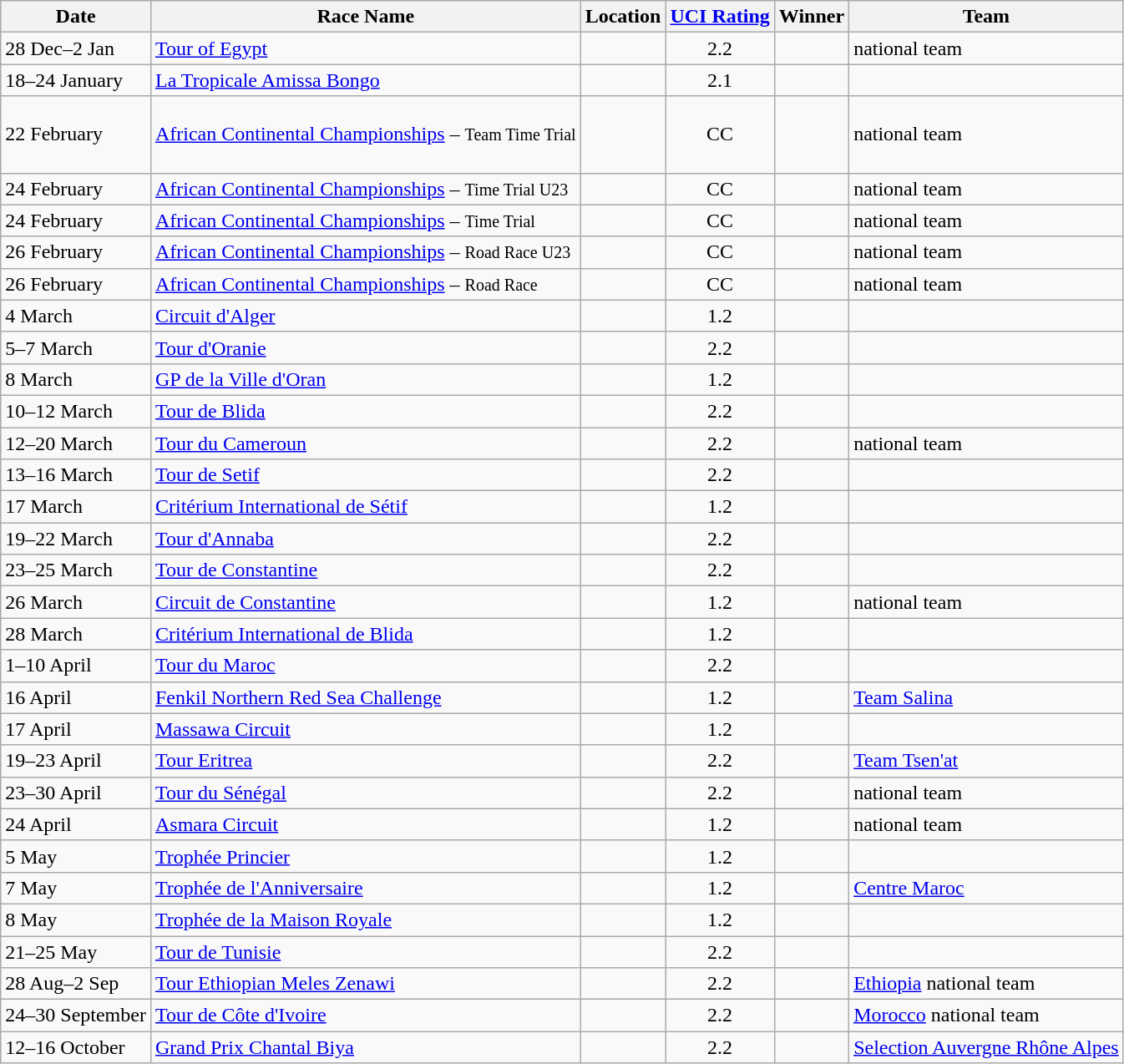<table class="wikitable sortable">
<tr>
<th>Date</th>
<th>Race Name</th>
<th>Location</th>
<th><a href='#'>UCI Rating</a></th>
<th>Winner</th>
<th>Team</th>
</tr>
<tr>
<td>28 Dec–2 Jan</td>
<td><a href='#'>Tour of Egypt</a></td>
<td></td>
<td align=center>2.2</td>
<td></td>
<td> national team</td>
</tr>
<tr>
<td>18–24 January</td>
<td><a href='#'>La Tropicale Amissa Bongo</a></td>
<td></td>
<td align=center>2.1</td>
<td></td>
<td></td>
</tr>
<tr>
<td>22 February</td>
<td><a href='#'>African Continental Championships</a> – <small>Team Time Trial </small></td>
<td></td>
<td align=center>CC</td>
<td><br><br><br></td>
<td> national team</td>
</tr>
<tr>
<td>24 February</td>
<td><a href='#'>African Continental Championships</a> – <small>Time Trial U23</small></td>
<td></td>
<td align=center>CC</td>
<td></td>
<td> national team</td>
</tr>
<tr>
<td>24 February</td>
<td><a href='#'>African Continental Championships</a> – <small>Time Trial</small></td>
<td></td>
<td align=center>CC</td>
<td></td>
<td> national team</td>
</tr>
<tr>
<td>26 February</td>
<td><a href='#'>African Continental Championships</a> – <small>Road Race U23</small></td>
<td></td>
<td align=center>CC</td>
<td></td>
<td> national team</td>
</tr>
<tr>
<td>26 February</td>
<td><a href='#'>African Continental Championships</a> – <small>Road Race</small></td>
<td></td>
<td align=center>CC</td>
<td></td>
<td> national team</td>
</tr>
<tr>
<td>4 March</td>
<td><a href='#'>Circuit d'Alger</a></td>
<td></td>
<td align=center>1.2</td>
<td></td>
<td></td>
</tr>
<tr>
<td>5–7 March</td>
<td><a href='#'>Tour d'Oranie</a></td>
<td></td>
<td align=center>2.2</td>
<td></td>
<td></td>
</tr>
<tr>
<td>8 March</td>
<td><a href='#'>GP de la Ville d'Oran</a></td>
<td></td>
<td align=center>1.2</td>
<td></td>
<td></td>
</tr>
<tr>
<td>10–12 March</td>
<td><a href='#'>Tour de Blida</a></td>
<td></td>
<td align=center>2.2</td>
<td></td>
<td></td>
</tr>
<tr>
<td>12–20 March</td>
<td><a href='#'>Tour du Cameroun</a></td>
<td></td>
<td align=center>2.2</td>
<td></td>
<td> national team</td>
</tr>
<tr>
<td>13–16 March</td>
<td><a href='#'>Tour de Setif</a></td>
<td></td>
<td align=center>2.2</td>
<td></td>
<td></td>
</tr>
<tr>
<td>17 March</td>
<td><a href='#'>Critérium International de Sétif</a></td>
<td></td>
<td align=center>1.2</td>
<td></td>
<td></td>
</tr>
<tr>
<td>19–22 March</td>
<td><a href='#'>Tour d'Annaba</a></td>
<td></td>
<td align=center>2.2</td>
<td></td>
<td></td>
</tr>
<tr>
<td>23–25 March</td>
<td><a href='#'>Tour de Constantine</a></td>
<td></td>
<td align=center>2.2</td>
<td></td>
<td></td>
</tr>
<tr>
<td>26 March</td>
<td><a href='#'>Circuit de Constantine</a></td>
<td></td>
<td align=center>1.2</td>
<td></td>
<td> national team</td>
</tr>
<tr>
<td>28 March</td>
<td><a href='#'>Critérium International de Blida</a></td>
<td></td>
<td align=center>1.2</td>
<td></td>
<td></td>
</tr>
<tr>
<td>1–10 April</td>
<td><a href='#'>Tour du Maroc</a></td>
<td></td>
<td align=center>2.2</td>
<td></td>
<td></td>
</tr>
<tr>
<td>16 April</td>
<td><a href='#'>Fenkil Northern Red Sea Challenge</a></td>
<td></td>
<td align=center>1.2</td>
<td></td>
<td><a href='#'>Team Salina</a></td>
</tr>
<tr>
<td>17 April</td>
<td><a href='#'>Massawa Circuit</a></td>
<td></td>
<td align=center>1.2</td>
<td></td>
<td></td>
</tr>
<tr>
<td>19–23 April</td>
<td><a href='#'>Tour Eritrea</a></td>
<td></td>
<td align=center>2.2</td>
<td></td>
<td><a href='#'>Team Tsen'at</a></td>
</tr>
<tr>
<td>23–30 April</td>
<td><a href='#'>Tour du Sénégal</a></td>
<td></td>
<td align=center>2.2</td>
<td></td>
<td> national team</td>
</tr>
<tr>
<td>24 April</td>
<td><a href='#'>Asmara Circuit</a></td>
<td></td>
<td align=center>1.2</td>
<td></td>
<td> national team</td>
</tr>
<tr>
<td>5 May</td>
<td><a href='#'>Trophée Princier</a></td>
<td></td>
<td align=center>1.2</td>
<td></td>
<td></td>
</tr>
<tr>
<td>7 May</td>
<td><a href='#'>Trophée de l'Anniversaire</a></td>
<td></td>
<td align=center>1.2</td>
<td></td>
<td><a href='#'>Centre Maroc</a></td>
</tr>
<tr>
<td>8 May</td>
<td><a href='#'>Trophée de la Maison Royale</a></td>
<td></td>
<td align=center>1.2</td>
<td></td>
<td></td>
</tr>
<tr>
<td>21–25 May</td>
<td><a href='#'>Tour de Tunisie</a></td>
<td></td>
<td align=center>2.2</td>
<td></td>
<td></td>
</tr>
<tr>
<td>28 Aug–2 Sep</td>
<td><a href='#'>Tour Ethiopian Meles Zenawi</a></td>
<td></td>
<td align=center>2.2</td>
<td></td>
<td><a href='#'>Ethiopia</a> national team</td>
</tr>
<tr>
<td>24–30 September</td>
<td><a href='#'>Tour de Côte d'Ivoire</a></td>
<td></td>
<td align=center>2.2</td>
<td></td>
<td><a href='#'>Morocco</a> national team</td>
</tr>
<tr>
<td>12–16 October</td>
<td><a href='#'>Grand Prix Chantal Biya</a></td>
<td></td>
<td align=center>2.2</td>
<td></td>
<td><a href='#'>Selection Auvergne Rhône Alpes</a></td>
</tr>
</table>
